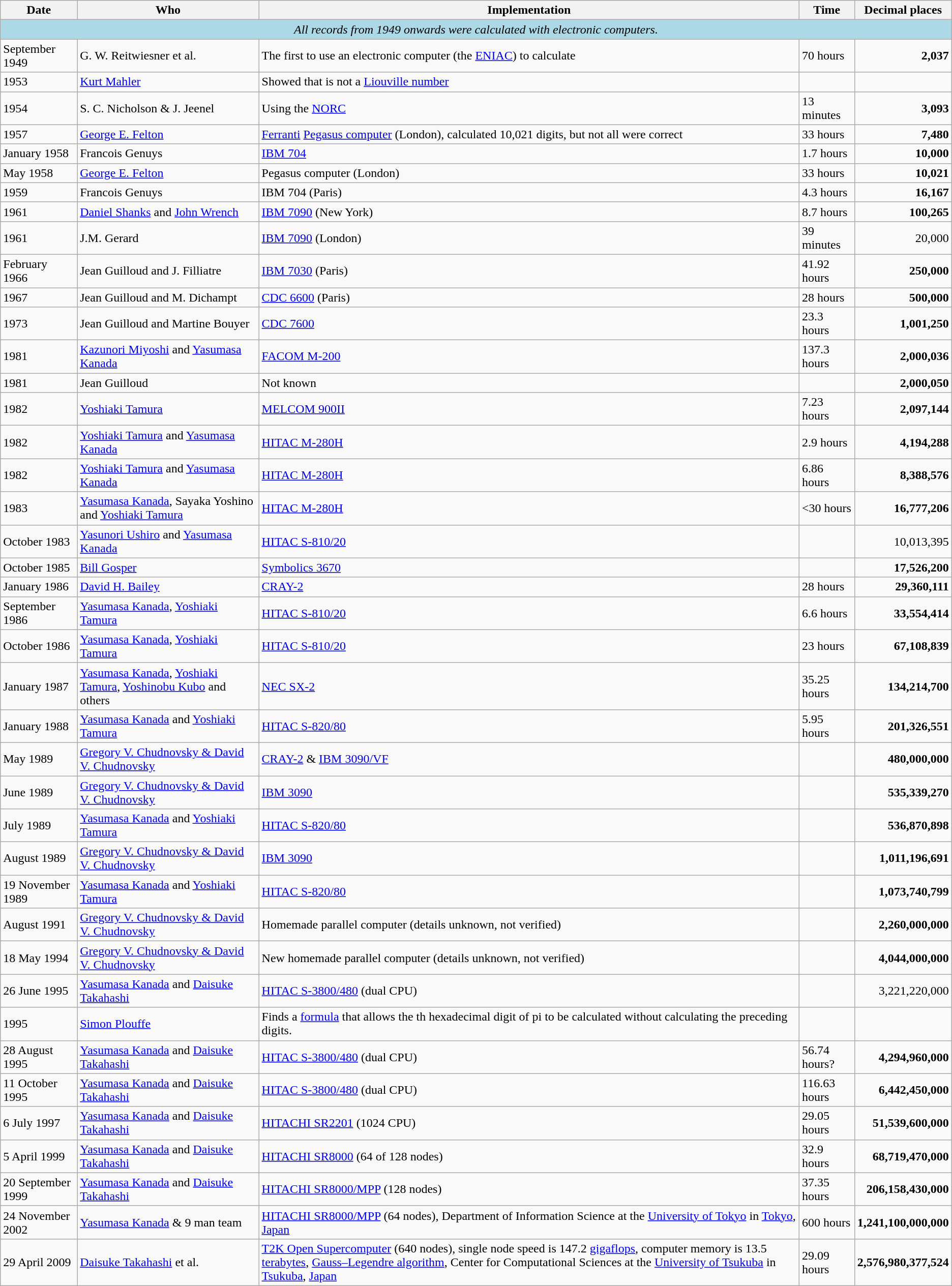<table class="wikitable">
<tr>
<th align="left">Date</th>
<th align="left">Who</th>
<th align="left">Implementation</th>
<th align="left">Time</th>
<th align="right">Decimal places<br></th>
</tr>
<tr>
<td colspan="5" style="text-align:center;background:lightblue;"><em>All records from 1949 onwards were calculated with electronic computers.</em></td>
</tr>
<tr>
<td>September 1949</td>
<td>G. W. Reitwiesner et al.</td>
<td>The first to use an electronic computer (the <a href='#'>ENIAC</a>) to calculate </td>
<td>70 hours</td>
<td align="right"><strong>2,037</strong></td>
</tr>
<tr>
<td>1953</td>
<td><a href='#'>Kurt Mahler</a></td>
<td>Showed that  is not a <a href='#'>Liouville number</a></td>
<td></td>
<td align="right"></td>
</tr>
<tr>
<td>1954</td>
<td>S. C. Nicholson & J. Jeenel</td>
<td>Using the <a href='#'>NORC</a></td>
<td>13 minutes</td>
<td align="right"><strong>3,093</strong></td>
</tr>
<tr>
<td>1957</td>
<td><a href='#'>George E. Felton</a></td>
<td><a href='#'>Ferranti</a> <a href='#'>Pegasus computer</a> (London), calculated 10,021 digits, but not all were correct</td>
<td>33 hours</td>
<td align="right"><strong>7,480</strong></td>
</tr>
<tr>
<td>January 1958</td>
<td>Francois Genuys</td>
<td><a href='#'>IBM 704</a></td>
<td>1.7 hours</td>
<td align="right"><strong>10,000</strong></td>
</tr>
<tr>
<td>May 1958</td>
<td><a href='#'>George E. Felton</a></td>
<td>Pegasus computer (London)</td>
<td>33 hours</td>
<td align="right"><strong>10,021</strong></td>
</tr>
<tr>
<td>1959</td>
<td>Francois Genuys</td>
<td>IBM 704 (Paris)</td>
<td>4.3 hours</td>
<td align="right"><strong>16,167</strong></td>
</tr>
<tr>
<td>1961</td>
<td><a href='#'>Daniel Shanks</a> and <a href='#'>John Wrench</a></td>
<td><a href='#'>IBM 7090</a> (New York)</td>
<td>8.7 hours</td>
<td align="right"><strong>100,265</strong></td>
</tr>
<tr>
<td>1961</td>
<td>J.M. Gerard</td>
<td><a href='#'>IBM 7090</a> (London)</td>
<td>39 minutes</td>
<td align="right">20,000</td>
</tr>
<tr>
<td>February 1966</td>
<td>Jean Guilloud and J. Filliatre</td>
<td><a href='#'>IBM 7030</a> (Paris)</td>
<td>41.92 hours</td>
<td align="right"><strong>250,000</strong></td>
</tr>
<tr>
<td>1967</td>
<td>Jean Guilloud and M. Dichampt</td>
<td><a href='#'>CDC 6600</a> (Paris)</td>
<td>28 hours</td>
<td align="right"><strong>500,000</strong></td>
</tr>
<tr>
<td>1973</td>
<td>Jean Guilloud and Martine Bouyer</td>
<td><a href='#'>CDC 7600</a></td>
<td>23.3 hours</td>
<td align="right"><strong>1,001,250</strong></td>
</tr>
<tr>
<td>1981</td>
<td><a href='#'>Kazunori Miyoshi</a> and <a href='#'>Yasumasa Kanada</a></td>
<td><a href='#'>FACOM M-200</a></td>
<td>137.3 hours</td>
<td align="right"><strong>2,000,036</strong></td>
</tr>
<tr>
<td>1981</td>
<td>Jean Guilloud</td>
<td>Not known</td>
<td></td>
<td align="right"><strong>2,000,050</strong></td>
</tr>
<tr>
<td>1982</td>
<td><a href='#'>Yoshiaki Tamura</a></td>
<td><a href='#'>MELCOM 900II</a></td>
<td>7.23 hours</td>
<td align="right"><strong>2,097,144</strong></td>
</tr>
<tr>
<td>1982</td>
<td><a href='#'>Yoshiaki Tamura</a> and <a href='#'>Yasumasa Kanada</a></td>
<td><a href='#'>HITAC M-280H</a></td>
<td>2.9 hours</td>
<td align="right"><strong>4,194,288</strong></td>
</tr>
<tr>
<td>1982</td>
<td><a href='#'>Yoshiaki Tamura</a> and <a href='#'>Yasumasa Kanada</a></td>
<td><a href='#'>HITAC M-280H</a></td>
<td>6.86 hours</td>
<td align="right"><strong>8,388,576</strong></td>
</tr>
<tr>
<td>1983</td>
<td><a href='#'>Yasumasa Kanada</a>, Sayaka Yoshino and <a href='#'>Yoshiaki Tamura</a></td>
<td><a href='#'>HITAC M-280H</a></td>
<td><30 hours</td>
<td align="right"><strong>16,777,206</strong></td>
</tr>
<tr>
<td>October 1983</td>
<td><a href='#'>Yasunori Ushiro</a> and <a href='#'>Yasumasa Kanada</a></td>
<td><a href='#'>HITAC S-810/20</a></td>
<td></td>
<td align="right">10,013,395</td>
</tr>
<tr>
<td>October 1985</td>
<td><a href='#'>Bill Gosper</a></td>
<td><a href='#'>Symbolics 3670</a></td>
<td></td>
<td align="right"><strong>17,526,200</strong></td>
</tr>
<tr>
<td>January 1986</td>
<td><a href='#'>David H. Bailey</a></td>
<td><a href='#'>CRAY-2</a></td>
<td>28 hours</td>
<td align="right"><strong>29,360,111</strong></td>
</tr>
<tr>
<td>September 1986</td>
<td><a href='#'>Yasumasa Kanada</a>, <a href='#'>Yoshiaki Tamura</a></td>
<td><a href='#'>HITAC S-810/20</a></td>
<td>6.6 hours</td>
<td align="right"><strong>33,554,414</strong></td>
</tr>
<tr>
<td>October 1986</td>
<td><a href='#'>Yasumasa Kanada</a>, <a href='#'>Yoshiaki Tamura</a></td>
<td><a href='#'>HITAC S-810/20</a></td>
<td>23 hours</td>
<td align="right"><strong>67,108,839</strong></td>
</tr>
<tr>
<td>January 1987</td>
<td><a href='#'>Yasumasa Kanada</a>, <a href='#'>Yoshiaki Tamura</a>, <a href='#'>Yoshinobu Kubo</a> and others</td>
<td><a href='#'>NEC SX-2</a></td>
<td>35.25 hours</td>
<td align="right"><strong>134,214,700</strong></td>
</tr>
<tr>
<td>January 1988</td>
<td><a href='#'>Yasumasa Kanada</a> and <a href='#'>Yoshiaki Tamura</a></td>
<td><a href='#'>HITAC S-820/80</a></td>
<td>5.95 hours</td>
<td align="right"><strong>201,326,551</strong></td>
</tr>
<tr>
<td>May 1989</td>
<td><a href='#'>Gregory V. Chudnovsky & David V. Chudnovsky</a></td>
<td><a href='#'>CRAY-2</a> & <a href='#'>IBM 3090/VF</a></td>
<td></td>
<td align="right"><strong>480,000,000</strong></td>
</tr>
<tr>
<td>June 1989</td>
<td><a href='#'>Gregory V. Chudnovsky & David V. Chudnovsky</a></td>
<td><a href='#'>IBM 3090</a></td>
<td></td>
<td align="right"><strong>535,339,270</strong></td>
</tr>
<tr>
<td>July 1989</td>
<td><a href='#'>Yasumasa Kanada</a> and <a href='#'>Yoshiaki Tamura</a></td>
<td><a href='#'>HITAC S-820/80</a></td>
<td></td>
<td align="right"><strong>536,870,898</strong></td>
</tr>
<tr>
<td>August 1989</td>
<td><a href='#'>Gregory V. Chudnovsky & David V. Chudnovsky</a></td>
<td><a href='#'>IBM 3090</a></td>
<td></td>
<td align="right"><strong>1,011,196,691</strong></td>
</tr>
<tr>
<td>19 November 1989</td>
<td><a href='#'>Yasumasa Kanada</a> and <a href='#'>Yoshiaki Tamura</a></td>
<td><a href='#'>HITAC S-820/80</a></td>
<td></td>
<td align="right"><strong>1,073,740,799</strong></td>
</tr>
<tr>
<td>August 1991</td>
<td><a href='#'>Gregory V. Chudnovsky & David V. Chudnovsky</a></td>
<td>Homemade parallel computer (details unknown, not verified)</td>
<td></td>
<td align="right"><strong>2,260,000,000</strong></td>
</tr>
<tr>
<td>18 May 1994</td>
<td><a href='#'>Gregory V. Chudnovsky & David V. Chudnovsky</a></td>
<td>New homemade parallel computer (details unknown, not verified)</td>
<td></td>
<td align="right"><strong>4,044,000,000</strong></td>
</tr>
<tr>
<td>26 June 1995</td>
<td><a href='#'>Yasumasa Kanada</a> and <a href='#'>Daisuke Takahashi</a></td>
<td><a href='#'>HITAC S-3800/480</a> (dual CPU)</td>
<td></td>
<td align="right">3,221,220,000</td>
</tr>
<tr>
<td>1995</td>
<td><a href='#'>Simon Plouffe</a></td>
<td>Finds a <a href='#'>formula</a> that allows the th hexadecimal digit of pi to be calculated without calculating the preceding digits.</td>
<td></td>
<td></td>
</tr>
<tr>
<td>28 August 1995</td>
<td><a href='#'>Yasumasa Kanada</a> and <a href='#'>Daisuke Takahashi</a></td>
<td><a href='#'>HITAC S-3800/480</a> (dual CPU)</td>
<td>56.74 hours?</td>
<td align="right"><strong>4,294,960,000</strong></td>
</tr>
<tr>
<td>11 October 1995</td>
<td><a href='#'>Yasumasa Kanada</a> and <a href='#'>Daisuke Takahashi</a></td>
<td><a href='#'>HITAC S-3800/480</a> (dual CPU)</td>
<td>116.63 hours</td>
<td align="right"><strong>6,442,450,000</strong></td>
</tr>
<tr>
<td>6 July 1997</td>
<td><a href='#'>Yasumasa Kanada</a> and <a href='#'>Daisuke Takahashi</a></td>
<td><a href='#'>HITACHI SR2201</a> (1024 CPU)</td>
<td>29.05 hours</td>
<td align="right"><strong>51,539,600,000</strong></td>
</tr>
<tr>
<td>5 April 1999</td>
<td><a href='#'>Yasumasa Kanada</a> and <a href='#'>Daisuke Takahashi</a></td>
<td><a href='#'>HITACHI SR8000</a> (64 of 128 nodes)</td>
<td>32.9 hours</td>
<td align="right"><strong>68,719,470,000</strong></td>
</tr>
<tr>
<td>20 September 1999</td>
<td><a href='#'>Yasumasa Kanada</a> and <a href='#'>Daisuke Takahashi</a></td>
<td><a href='#'>HITACHI SR8000/MPP</a> (128 nodes)</td>
<td>37.35 hours</td>
<td align="right"><strong>206,158,430,000</strong></td>
</tr>
<tr>
<td>24 November 2002</td>
<td><a href='#'>Yasumasa Kanada</a> & 9 man team</td>
<td><a href='#'>HITACHI SR8000/MPP</a> (64 nodes), Department of Information Science at the <a href='#'>University of Tokyo</a> in <a href='#'>Tokyo</a>, <a href='#'>Japan</a></td>
<td>600 hours</td>
<td align="right"><strong>1,241,100,000,000</strong></td>
</tr>
<tr>
<td>29 April 2009</td>
<td><a href='#'>Daisuke Takahashi</a> et al.</td>
<td><a href='#'>T2K Open Supercomputer</a> (640 nodes), single node speed is 147.2 <a href='#'>gigaflops</a>, computer memory is 13.5 <a href='#'>terabytes</a>, <a href='#'>Gauss–Legendre algorithm</a>, Center for Computational Sciences at the <a href='#'>University of Tsukuba</a> in <a href='#'>Tsukuba</a>, <a href='#'>Japan</a></td>
<td>29.09 hours</td>
<td align="right"><strong>2,576,980,377,524</strong></td>
</tr>
</table>
